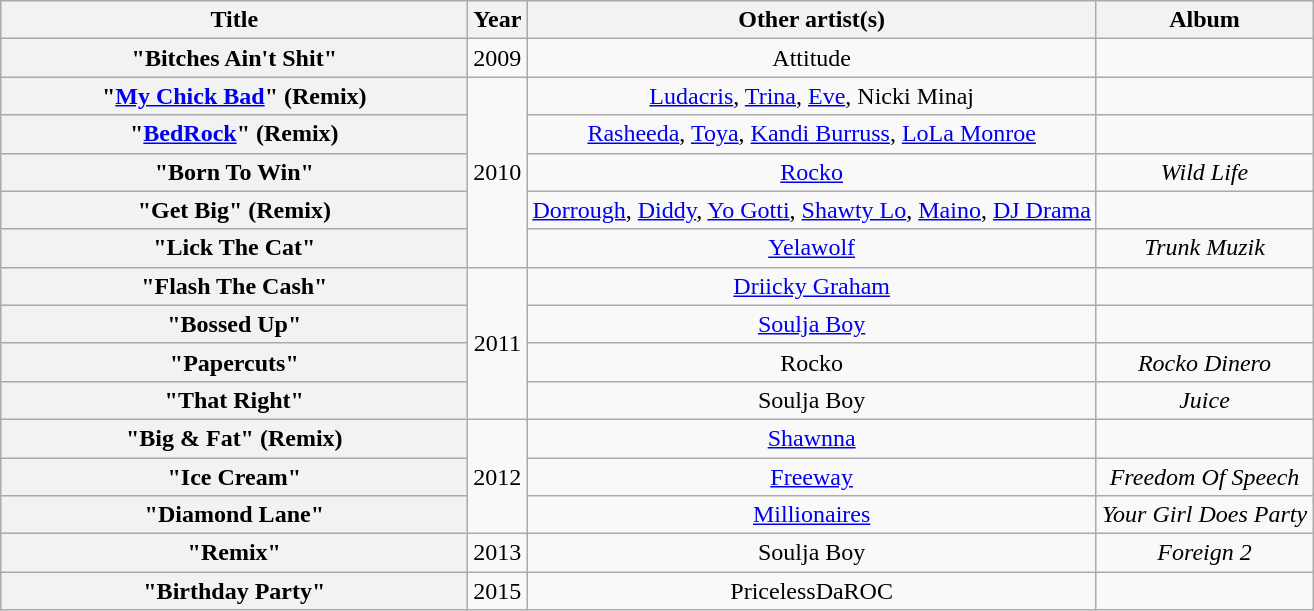<table class="wikitable plainrowheaders" style="text-align:center;" border="1">
<tr>
<th scope="col" style="width:19em;">Title</th>
<th scope="col">Year</th>
<th scope="col">Other artist(s)</th>
<th scope="col">Album</th>
</tr>
<tr>
<th scope="row">"Bitches Ain't Shit"</th>
<td>2009</td>
<td>Attitude</td>
<td></td>
</tr>
<tr>
<th scope="row">"<a href='#'>My Chick Bad</a>" (Remix)</th>
<td rowspan="5">2010</td>
<td><a href='#'>Ludacris</a>, <a href='#'>Trina</a>, <a href='#'>Eve</a>, Nicki Minaj</td>
<td></td>
</tr>
<tr>
<th scope="row">"<a href='#'>BedRock</a>" (Remix)</th>
<td><a href='#'>Rasheeda</a>, <a href='#'>Toya</a>, <a href='#'>Kandi Burruss</a>, <a href='#'>LoLa Monroe</a></td>
<td></td>
</tr>
<tr>
<th scope="row">"Born To Win"</th>
<td><a href='#'>Rocko</a></td>
<td><em>Wild Life</em></td>
</tr>
<tr>
<th scope="row">"Get Big" (Remix)</th>
<td><a href='#'>Dorrough</a>, <a href='#'>Diddy</a>, <a href='#'>Yo Gotti</a>, <a href='#'>Shawty Lo</a>, <a href='#'>Maino</a>, <a href='#'>DJ Drama</a></td>
<td></td>
</tr>
<tr>
<th scope="row">"Lick The Cat"</th>
<td><a href='#'>Yelawolf</a></td>
<td><em>Trunk Muzik</em></td>
</tr>
<tr>
<th scope="row">"Flash The Cash"</th>
<td rowspan="4">2011</td>
<td><a href='#'>Driicky Graham</a></td>
<td></td>
</tr>
<tr>
<th scope="row">"Bossed Up"</th>
<td><a href='#'>Soulja Boy</a></td>
<td></td>
</tr>
<tr>
<th scope="row">"Papercuts"</th>
<td>Rocko</td>
<td><em>Rocko Dinero</em></td>
</tr>
<tr>
<th scope="row">"That Right"</th>
<td>Soulja Boy</td>
<td><em>Juice</em></td>
</tr>
<tr>
<th scope="row">"Big & Fat" (Remix)</th>
<td rowspan="3">2012</td>
<td><a href='#'>Shawnna</a></td>
<td></td>
</tr>
<tr>
<th scope="row">"Ice Cream"</th>
<td><a href='#'>Freeway</a></td>
<td><em>Freedom Of Speech</em></td>
</tr>
<tr>
<th scope="row">"Diamond Lane"</th>
<td><a href='#'>Millionaires</a></td>
<td><em>Your Girl Does Party</em></td>
</tr>
<tr>
<th scope="row">"Remix"</th>
<td rowspan="1">2013</td>
<td>Soulja Boy</td>
<td><em>Foreign 2</em></td>
</tr>
<tr>
<th scope="row">"Birthday Party"</th>
<td rowspan="1">2015</td>
<td>PricelessDaROC</td>
</tr>
</table>
